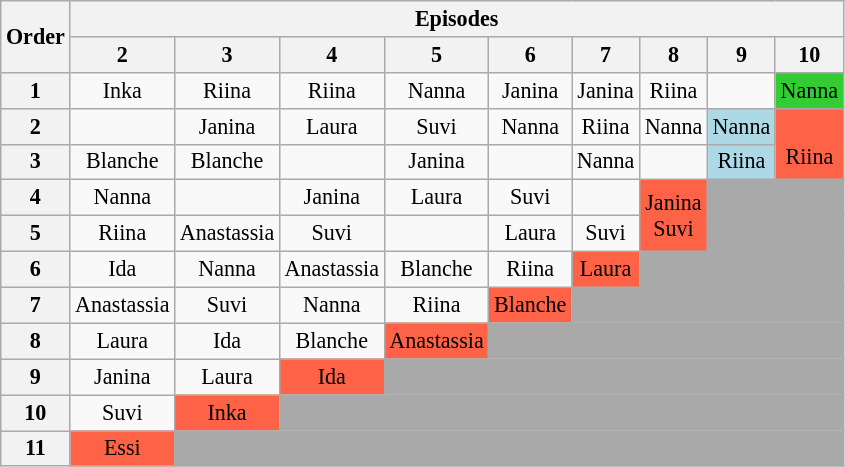<table class="wikitable" style="text-align:center; font-size:92%">
<tr>
<th rowspan=2>Order</th>
<th colspan=9>Episodes</th>
</tr>
<tr>
<th>2</th>
<th>3</th>
<th>4</th>
<th>5</th>
<th>6</th>
<th>7</th>
<th>8</th>
<th>9</th>
<th>10</th>
</tr>
<tr>
<th>1</th>
<td>Inka</td>
<td>Riina</td>
<td>Riina</td>
<td>Nanna</td>
<td>Janina</td>
<td>Janina</td>
<td>Riina</td>
<td></td>
<td bgcolor="limegreen">Nanna</td>
</tr>
<tr>
<th>2</th>
<td></td>
<td>Janina</td>
<td>Laura</td>
<td>Suvi</td>
<td>Nanna</td>
<td>Riina</td>
<td>Nanna</td>
<td bgcolor="lightblue">Nanna</td>
<td bgcolor="tomato" rowspan="2"><br>Riina</td>
</tr>
<tr>
<th>3</th>
<td>Blanche</td>
<td>Blanche</td>
<td></td>
<td>Janina</td>
<td></td>
<td>Nanna</td>
<td></td>
<td bgcolor="lightblue">Riina</td>
</tr>
<tr>
<th>4</th>
<td>Nanna</td>
<td></td>
<td>Janina</td>
<td>Laura</td>
<td>Suvi</td>
<td></td>
<td bgcolor="tomato" rowspan="2">Janina<br>Suvi</td>
<td bgcolor="darkgray" colspan=3></td>
</tr>
<tr>
<th>5</th>
<td>Riina</td>
<td>Anastassia</td>
<td>Suvi</td>
<td></td>
<td>Laura</td>
<td>Suvi</td>
<td bgcolor="darkgray" colspan=4></td>
</tr>
<tr>
<th>6</th>
<td>Ida</td>
<td>Nanna</td>
<td>Anastassia</td>
<td>Blanche</td>
<td>Riina</td>
<td bgcolor="tomato">Laura</td>
<td bgcolor="darkgray" colspan=5></td>
</tr>
<tr>
<th>7</th>
<td>Anastassia</td>
<td>Suvi</td>
<td>Nanna</td>
<td>Riina</td>
<td bgcolor="tomato">Blanche</td>
<td bgcolor="darkgray" colspan=6></td>
</tr>
<tr>
<th>8</th>
<td>Laura</td>
<td>Ida</td>
<td>Blanche</td>
<td bgcolor="tomato">Anastassia</td>
<td bgcolor="darkgray" colspan=7></td>
</tr>
<tr>
<th>9</th>
<td>Janina</td>
<td>Laura</td>
<td bgcolor="tomato">Ida</td>
<td bgcolor="darkgray" colspan=8></td>
</tr>
<tr>
<th>10</th>
<td>Suvi</td>
<td bgcolor="tomato">Inka</td>
<td bgcolor="darkgray" colspan=9></td>
</tr>
<tr>
<th>11</th>
<td bgcolor="tomato">Essi</td>
<td bgcolor="darkgray" colspan=10></td>
</tr>
</table>
